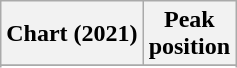<table class="wikitable sortable plainrowheaders" style="text-align:center">
<tr>
<th scope="col">Chart (2021)</th>
<th scope="col">Peak<br>position</th>
</tr>
<tr>
</tr>
<tr>
</tr>
</table>
